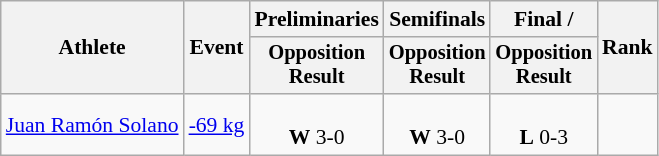<table class="wikitable" style="font-size:90%;">
<tr>
<th rowspan=2>Athlete</th>
<th rowspan=2>Event</th>
<th>Preliminaries</th>
<th>Semifinals</th>
<th>Final / </th>
<th rowspan=2>Rank</th>
</tr>
<tr style="font-size:95%">
<th>Opposition<br>Result</th>
<th>Opposition<br>Result</th>
<th>Opposition<br>Result</th>
</tr>
<tr align=center>
<td align=left><a href='#'>Juan Ramón Solano</a></td>
<td align=left><a href='#'>-69 kg</a></td>
<td><br> <strong>W</strong> 3-0</td>
<td><br> <strong>W</strong> 3-0</td>
<td><br> <strong>L</strong> 0-3</td>
<td></td>
</tr>
</table>
